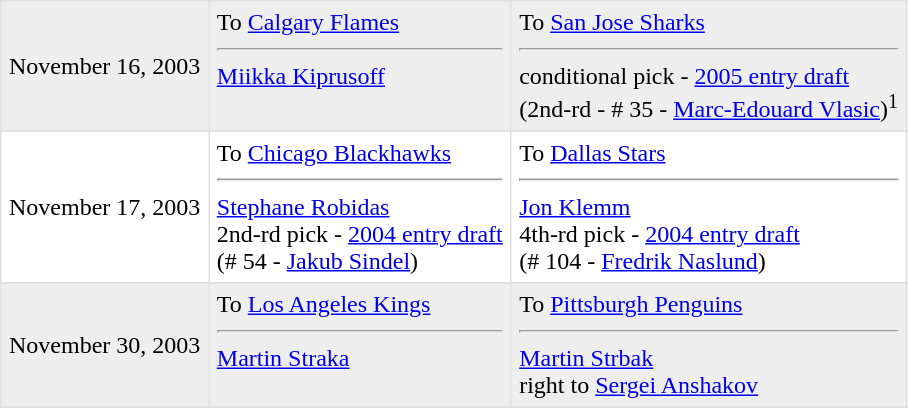<table border=1 style="border-collapse:collapse" bordercolor="#DFDFDF"  cellpadding="5">
<tr bgcolor="#eeeeee">
<td>November 16, 2003</td>
<td valign="top">To <a href='#'>Calgary Flames</a><hr><a href='#'>Miikka Kiprusoff</a></td>
<td valign="top">To <a href='#'>San Jose Sharks</a><hr>conditional pick - <a href='#'>2005 entry draft</a><br>(2nd-rd - # 35 - <a href='#'>Marc-Edouard Vlasic</a>)<sup>1</sup></td>
</tr>
<tr>
<td>November 17, 2003</td>
<td valign="top">To <a href='#'>Chicago Blackhawks</a><hr><a href='#'>Stephane Robidas</a><br>2nd-rd pick - <a href='#'>2004 entry draft</a><br>(# 54 - <a href='#'>Jakub Sindel</a>)</td>
<td valign="top">To <a href='#'>Dallas Stars</a><hr><a href='#'>Jon Klemm</a><br>4th-rd pick - <a href='#'>2004 entry draft</a><br>(# 104 - <a href='#'>Fredrik Naslund</a>)</td>
</tr>
<tr>
</tr>
<tr bgcolor="#eeeeee">
<td>November 30, 2003</td>
<td valign="top">To <a href='#'>Los Angeles Kings</a><hr><a href='#'>Martin Straka</a></td>
<td valign="top">To <a href='#'>Pittsburgh Penguins</a><hr><a href='#'>Martin Strbak</a><br>right to <a href='#'>Sergei Anshakov</a></td>
</tr>
</table>
